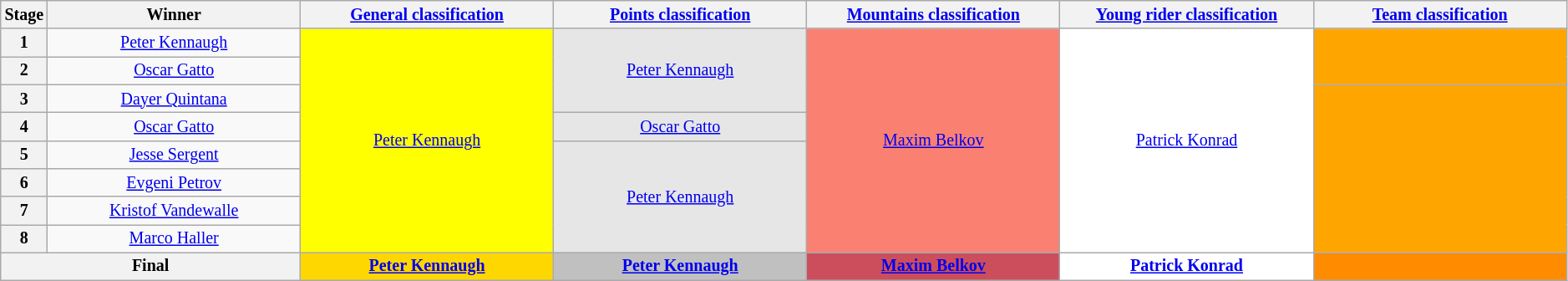<table class="wikitable" style="text-align: center; font-size:smaller;">
<tr>
<th style="width:1%;">Stage</th>
<th style="width:16.5%;">Winner</th>
<th style="width:16.5%;"><a href='#'>General classification</a><br></th>
<th style="width:16.5%;"><a href='#'>Points classification</a><br></th>
<th style="width:16.5%;"><a href='#'>Mountains classification</a><br></th>
<th style="width:16.5%;"><a href='#'>Young rider classification</a><br></th>
<th style="width:16.5%;"><a href='#'>Team classification</a><br></th>
</tr>
<tr>
<th>1</th>
<td><a href='#'>Peter Kennaugh</a></td>
<td style="background:yellow;" rowspan=8><a href='#'>Peter Kennaugh</a></td>
<td style="background:#e6e6e6;" rowspan=3><a href='#'>Peter Kennaugh</a></td>
<td style="background:salmon;" rowspan=8><a href='#'>Maxim Belkov</a></td>
<td style="background:white;" rowspan=8><a href='#'>Patrick Konrad</a></td>
<td style="background:orange;" rowspan=2></td>
</tr>
<tr>
<th>2</th>
<td><a href='#'>Oscar Gatto</a></td>
</tr>
<tr>
<th>3</th>
<td><a href='#'>Dayer Quintana</a></td>
<td style="background:orange;" rowspan=6></td>
</tr>
<tr>
<th>4</th>
<td><a href='#'>Oscar Gatto</a></td>
<td style="background:#e6e6e6;"><a href='#'>Oscar Gatto</a></td>
</tr>
<tr>
<th>5</th>
<td><a href='#'>Jesse Sergent</a></td>
<td style="background:#e6e6e6;" rowspan=4><a href='#'>Peter Kennaugh</a></td>
</tr>
<tr>
<th>6</th>
<td><a href='#'>Evgeni Petrov</a></td>
</tr>
<tr>
<th>7</th>
<td><a href='#'>Kristof Vandewalle</a></td>
</tr>
<tr>
<th>8</th>
<td><a href='#'>Marco Haller</a></td>
</tr>
<tr>
<th colspan=2>Final</th>
<th style="background:gold;"><a href='#'>Peter Kennaugh</a></th>
<th style="background:silver;"><a href='#'>Peter Kennaugh</a></th>
<th style="background:#cc4e5c;"><a href='#'>Maxim Belkov</a></th>
<th style="background:white;"><a href='#'>Patrick Konrad</a></th>
<th style="background:darkorange;"></th>
</tr>
</table>
